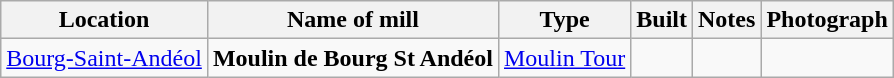<table class="wikitable">
<tr>
<th>Location</th>
<th>Name of mill</th>
<th>Type</th>
<th>Built</th>
<th>Notes</th>
<th>Photograph</th>
</tr>
<tr>
<td><a href='#'>Bourg-Saint-Andéol</a></td>
<td><strong>Moulin de Bourg St Andéol</strong></td>
<td><a href='#'>Moulin Tour</a></td>
<td></td>
<td> </td>
<td></td>
</tr>
</table>
